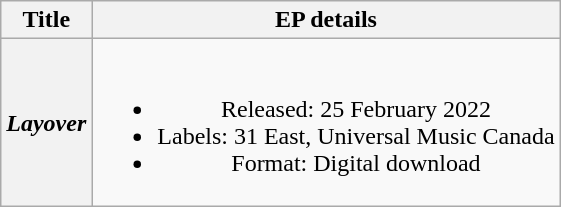<table class="wikitable plainrowheaders" style="text-align:center;">
<tr>
<th scope="col">Title</th>
<th scope="col">EP details</th>
</tr>
<tr>
<th scope="row"><em>Layover</em></th>
<td><br><ul><li>Released: 25 February 2022</li><li>Labels: 31 East, Universal Music Canada</li><li>Format: Digital download</li></ul></td>
</tr>
</table>
